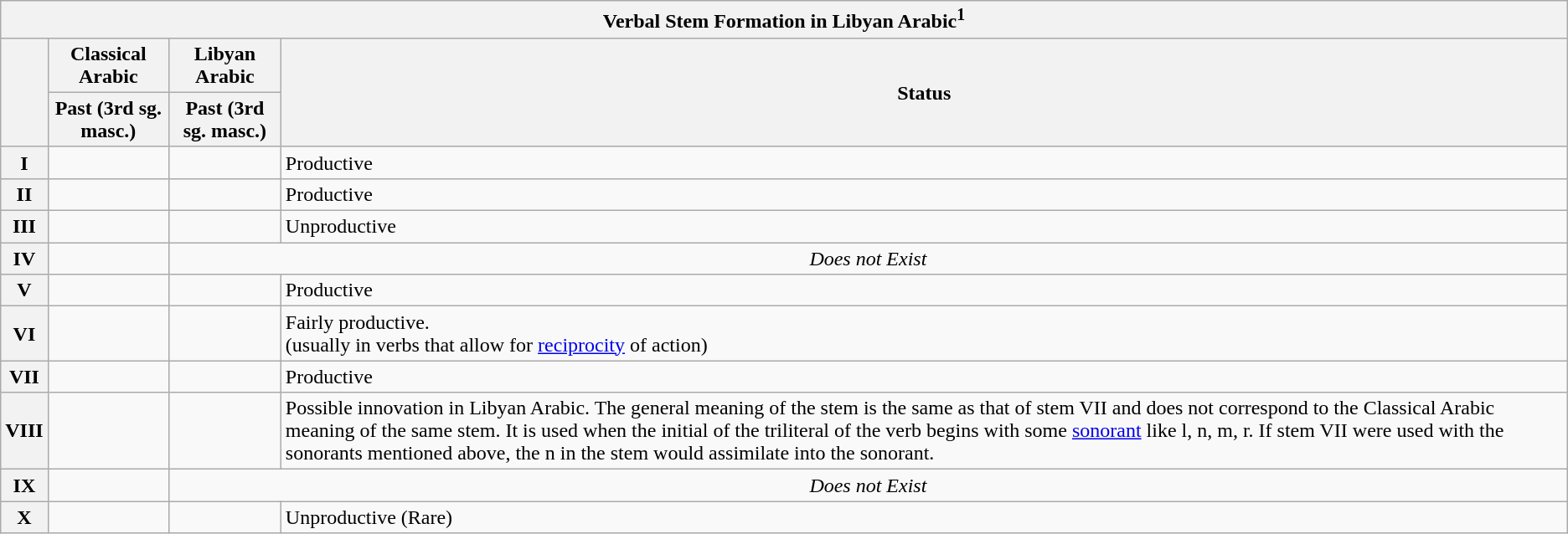<table class="wikitable">
<tr>
<th colspan="7">Verbal Stem Formation in Libyan Arabic<sup>1</sup></th>
</tr>
<tr>
<th rowspan="2"></th>
<th colspan="1">Classical Arabic</th>
<th colspan="1">Libyan Arabic</th>
<th rowspan="2">Status</th>
</tr>
<tr>
<th>Past (3rd sg. masc.)</th>
<th>Past (3rd sg. masc.)</th>
</tr>
<tr>
<th>I</th>
<td><em></em></td>
<td><em></em></td>
<td>Productive</td>
</tr>
<tr>
<th>II</th>
<td><em></em></td>
<td><em></em></td>
<td>Productive</td>
</tr>
<tr>
<th>III</th>
<td><em></em></td>
<td><em></em></td>
<td>Unproductive</td>
</tr>
<tr>
<th>IV</th>
<td><em></em></td>
<td colspan="2" align="center"><em>Does not Exist</em></td>
</tr>
<tr>
<th>V</th>
<td><em></em></td>
<td><em></em></td>
<td>Productive</td>
</tr>
<tr>
<th>VI</th>
<td><em></em></td>
<td><em></em></td>
<td>Fairly productive. <br>(usually in verbs that allow for <a href='#'>reciprocity</a> of action)</td>
</tr>
<tr>
<th>VII</th>
<td><em></em></td>
<td><em></em></td>
<td>Productive</td>
</tr>
<tr>
<th>VIII</th>
<td><em></em></td>
<td><em></em></td>
<td>Possible innovation in Libyan Arabic. The general meaning of the stem is the same as that of stem VII and does not correspond to the Classical Arabic meaning of the same stem. It is used when the initial of the triliteral of the verb begins with some <a href='#'>sonorant</a> like l, n, m, r. If stem VII were used with the sonorants mentioned above, the n in the stem would assimilate into the sonorant.</td>
</tr>
<tr>
<th>IX</th>
<td><em></em></td>
<td colspan="2" align="center"><em>Does not Exist</em></td>
</tr>
<tr>
<th>X</th>
<td><em></em></td>
<td><em></em></td>
<td>Unproductive (Rare)</td>
</tr>
</table>
